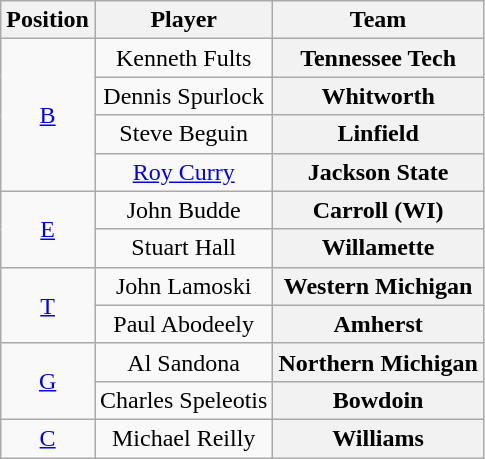<table class="wikitable">
<tr>
<th>Position</th>
<th>Player</th>
<th>Team</th>
</tr>
<tr style="text-align:center;">
<td rowspan="4"><a href='#'>B</a></td>
<td>Kenneth Fults</td>
<th Style = >Tennessee Tech</th>
</tr>
<tr style="text-align:center;">
<td>Dennis Spurlock</td>
<th Style = >Whitworth</th>
</tr>
<tr style="text-align:center;">
<td>Steve Beguin</td>
<th Style = >Linfield</th>
</tr>
<tr style="text-align:center;">
<td><a href='#'>Roy Curry</a></td>
<th Style = >Jackson State</th>
</tr>
<tr style="text-align:center;">
<td rowspan="2"><a href='#'>E</a></td>
<td>John Budde</td>
<th Style = >Carroll (WI)</th>
</tr>
<tr style="text-align:center;">
<td>Stuart Hall</td>
<th Style = >Willamette</th>
</tr>
<tr style="text-align:center;">
<td rowspan="2"><a href='#'>T</a></td>
<td>John Lamoski</td>
<th Style = >Western Michigan</th>
</tr>
<tr style="text-align:center;">
<td>Paul Abodeely</td>
<th Style = >Amherst</th>
</tr>
<tr style="text-align:center;">
<td rowspan="2"><a href='#'>G</a></td>
<td>Al Sandona</td>
<th Style = >Northern Michigan</th>
</tr>
<tr style="text-align:center;">
<td>Charles Speleotis</td>
<th Style = >Bowdoin</th>
</tr>
<tr style="text-align:center;">
<td><a href='#'>C</a></td>
<td>Michael Reilly</td>
<th Style = >Williams</th>
</tr>
</table>
